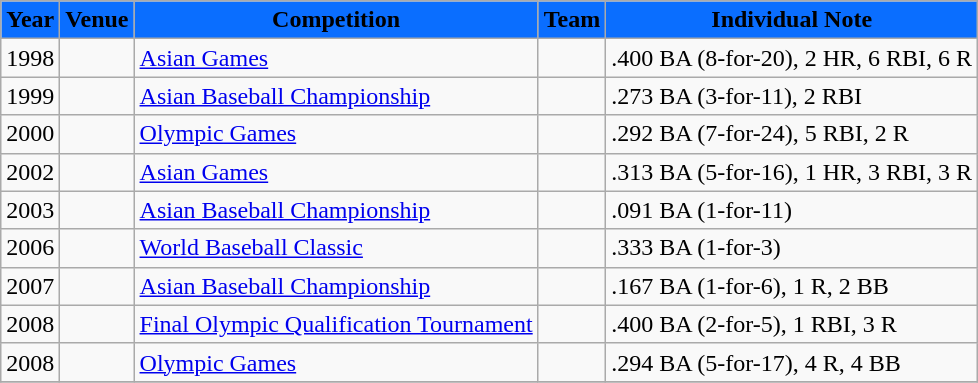<table class="wikitable">
<tr>
<th style="background:#0A6EFF"><span>Year</span></th>
<th style="background:#0A6EFF"><span>Venue</span></th>
<th style="background:#0A6EFF"><span>Competition</span></th>
<th style="background:#0A6EFF"><span>Team</span></th>
<th style="background:#0A6EFF"><span>Individual Note</span></th>
</tr>
<tr>
<td>1998</td>
<td></td>
<td><a href='#'>Asian Games</a></td>
<td style="text-align:center"></td>
<td>.400 BA (8-for-20), 2 HR, 6 RBI, 6 R</td>
</tr>
<tr>
<td>1999</td>
<td></td>
<td><a href='#'>Asian Baseball Championship</a></td>
<td style="text-align:center"></td>
<td>.273 BA (3-for-11), 2 RBI</td>
</tr>
<tr>
<td>2000</td>
<td></td>
<td><a href='#'>Olympic Games</a></td>
<td style="text-align:center"></td>
<td>.292 BA (7-for-24), 5 RBI, 2 R</td>
</tr>
<tr>
<td>2002</td>
<td></td>
<td><a href='#'>Asian Games</a></td>
<td style="text-align:center"></td>
<td>.313 BA (5-for-16), 1 HR, 3 RBI, 3 R</td>
</tr>
<tr>
<td>2003</td>
<td></td>
<td><a href='#'>Asian Baseball Championship</a></td>
<td style="text-align:center"></td>
<td>.091 BA (1-for-11)</td>
</tr>
<tr>
<td>2006</td>
<td></td>
<td><a href='#'>World Baseball Classic</a></td>
<td style="text-align:center"></td>
<td>.333 BA (1-for-3)</td>
</tr>
<tr>
<td>2007</td>
<td></td>
<td><a href='#'>Asian Baseball Championship</a></td>
<td style="text-align:center"></td>
<td>.167 BA (1-for-6), 1 R, 2 BB</td>
</tr>
<tr>
<td>2008</td>
<td></td>
<td><a href='#'>Final Olympic Qualification Tournament</a></td>
<td style="text-align:center"></td>
<td>.400 BA (2-for-5), 1 RBI, 3 R</td>
</tr>
<tr>
<td>2008</td>
<td></td>
<td><a href='#'>Olympic Games</a></td>
<td style="text-align:center"></td>
<td>.294 BA (5-for-17), 4 R, 4 BB</td>
</tr>
<tr>
</tr>
</table>
